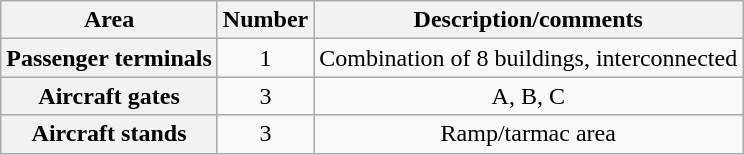<table style="text-align: center;" class="wikitable">
<tr>
<th>Area</th>
<th>Number</th>
<th>Description/comments</th>
</tr>
<tr>
<th>Passenger terminals</th>
<td>1</td>
<td>Combination of 8 buildings, interconnected</td>
</tr>
<tr>
<th>Aircraft gates</th>
<td>3</td>
<td>A, B, C</td>
</tr>
<tr>
<th>Aircraft stands</th>
<td>3</td>
<td>Ramp/tarmac area</td>
</tr>
</table>
